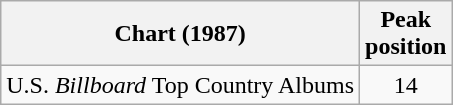<table class="wikitable">
<tr>
<th>Chart (1987)</th>
<th>Peak<br>position</th>
</tr>
<tr>
<td>U.S. <em>Billboard</em> Top Country Albums</td>
<td align="center">14</td>
</tr>
</table>
